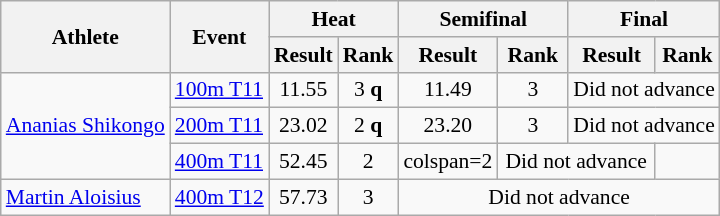<table class="wikitable" style="font-size:90%">
<tr>
<th rowspan="2">Athlete</th>
<th rowspan="2">Event</th>
<th colspan="2">Heat</th>
<th colspan="2">Semifinal</th>
<th colspan="2">Final</th>
</tr>
<tr>
<th>Result</th>
<th>Rank</th>
<th>Result</th>
<th>Rank</th>
<th>Result</th>
<th>Rank</th>
</tr>
<tr align=center>
<td align=left rowspan=3><a href='#'>Ananias Shikongo</a></td>
<td align=left><a href='#'>100m T11</a></td>
<td>11.55</td>
<td>3 <strong>q</strong></td>
<td>11.49</td>
<td>3</td>
<td colspan=2>Did not advance</td>
</tr>
<tr align=center>
<td align=left><a href='#'>200m T11</a></td>
<td>23.02</td>
<td>2 <strong>q</strong></td>
<td>23.20</td>
<td>3</td>
<td colspan=2>Did not advance</td>
</tr>
<tr align=center>
<td align=left><a href='#'>400m T11</a></td>
<td>52.45</td>
<td>2</td>
<td>colspan=2 </td>
<td colspan=2>Did not advance</td>
</tr>
<tr align=center>
<td align=left><a href='#'>Martin Aloisius</a></td>
<td align=left><a href='#'>400m T12</a></td>
<td>57.73</td>
<td>3</td>
<td colspan=4>Did not advance</td>
</tr>
</table>
